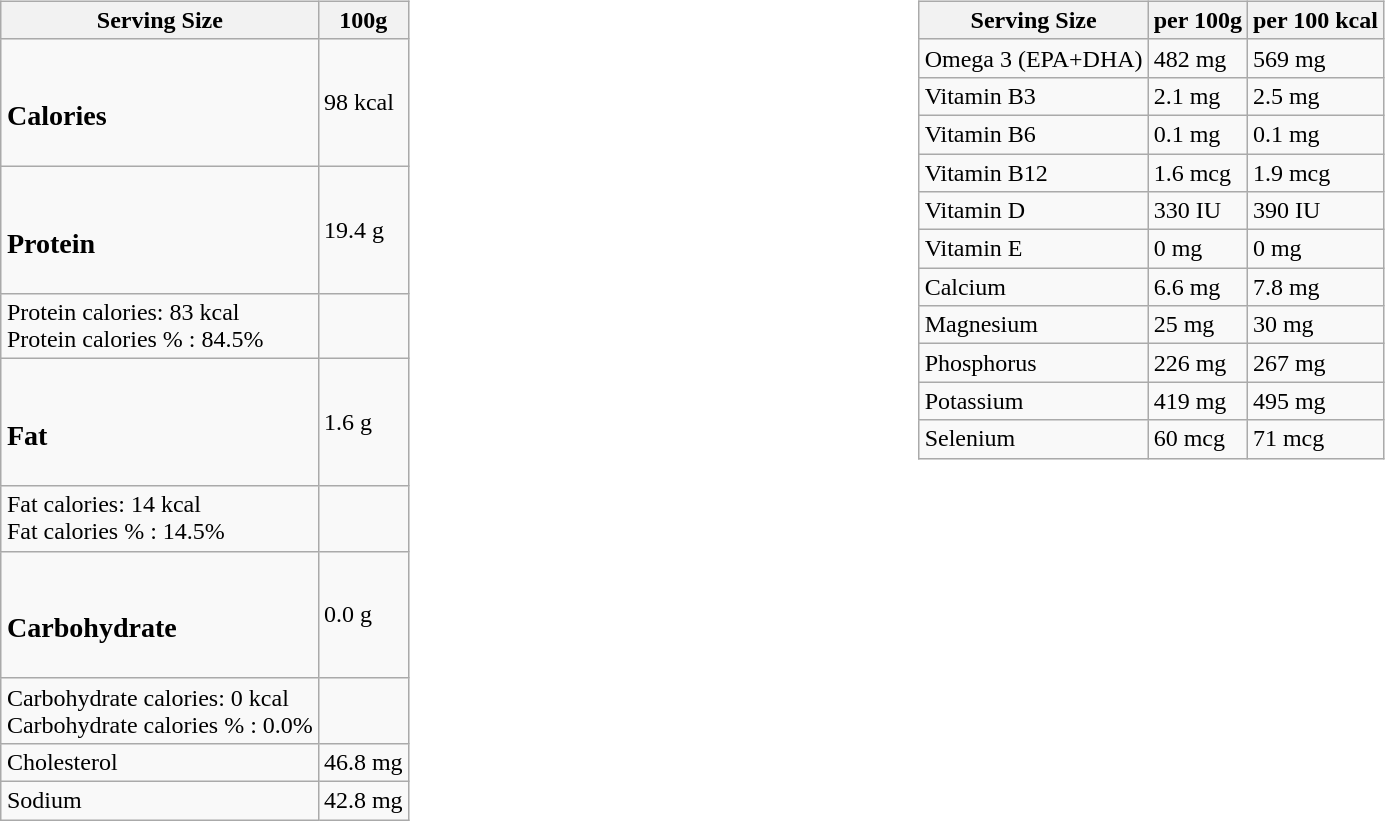<table style="width:100%; text-align:left;">
<tr style="vertical-align:top;">
<td style="width:50%;"><br><table class="wikitable" style="margin:auto; text-align:left;">
<tr>
<th>Serving Size</th>
<th>100g</th>
</tr>
<tr>
<td><br><h3>Calories</h3></td>
<td>98 kcal</td>
</tr>
<tr>
<td><br><h3>Protein</h3></td>
<td>19.4 g</td>
</tr>
<tr>
<td>Protein calories: 83 kcal<br>Protein calories % : 84.5%</td>
<td></td>
</tr>
<tr>
<td><br><h3>Fat</h3></td>
<td>1.6 g</td>
</tr>
<tr>
<td>Fat calories: 14 kcal<br>Fat calories % : 14.5%</td>
<td></td>
</tr>
<tr>
<td><br><h3>Carbohydrate</h3></td>
<td>0.0 g</td>
</tr>
<tr>
<td>Carbohydrate calories: 0 kcal<br>Carbohydrate calories % : 0.0%</td>
<td></td>
</tr>
<tr>
<td>Cholesterol</td>
<td>46.8 mg</td>
</tr>
<tr>
<td>Sodium</td>
<td>42.8 mg</td>
</tr>
</table>
</td>
<td style="width:50%;"><br><table class="wikitable" style="margin:auto; text-align:left;">
<tr>
<th>Serving Size</th>
<th>per 100g</th>
<th>per 100 kcal</th>
</tr>
<tr>
<td>Omega 3 (EPA+DHA)</td>
<td>482 mg</td>
<td>569 mg</td>
</tr>
<tr>
<td>Vitamin B3</td>
<td>2.1 mg</td>
<td>2.5 mg</td>
</tr>
<tr>
<td>Vitamin B6</td>
<td>0.1 mg</td>
<td>0.1 mg</td>
</tr>
<tr>
<td>Vitamin B12</td>
<td>1.6 mcg</td>
<td>1.9 mcg</td>
</tr>
<tr>
<td>Vitamin D</td>
<td>330 IU</td>
<td>390 IU</td>
</tr>
<tr>
<td>Vitamin E</td>
<td>0 mg</td>
<td>0 mg</td>
</tr>
<tr>
<td>Calcium</td>
<td>6.6 mg</td>
<td>7.8 mg</td>
</tr>
<tr>
<td>Magnesium</td>
<td>25 mg</td>
<td>30 mg</td>
</tr>
<tr>
<td>Phosphorus</td>
<td>226 mg</td>
<td>267 mg</td>
</tr>
<tr>
<td>Potassium</td>
<td>419 mg</td>
<td>495 mg</td>
</tr>
<tr>
<td>Selenium</td>
<td>60 mcg</td>
<td>71 mcg</td>
</tr>
</table>
</td>
</tr>
</table>
